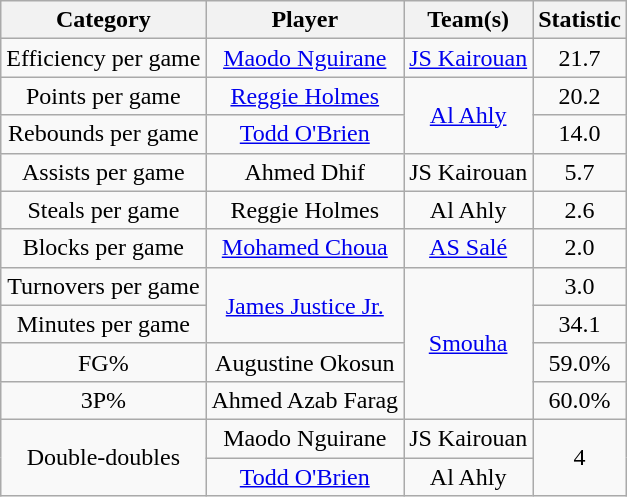<table class="wikitable" style="text-align:center">
<tr>
<th>Category</th>
<th>Player</th>
<th>Team(s)</th>
<th>Statistic</th>
</tr>
<tr>
<td>Efficiency per game</td>
<td><a href='#'>Maodo Nguirane</a></td>
<td><a href='#'>JS Kairouan</a></td>
<td>21.7</td>
</tr>
<tr>
<td>Points per game</td>
<td><a href='#'>Reggie Holmes</a></td>
<td rowspan="2"><a href='#'>Al Ahly</a></td>
<td>20.2</td>
</tr>
<tr>
<td>Rebounds per game</td>
<td><a href='#'>Todd O'Brien</a></td>
<td>14.0</td>
</tr>
<tr>
<td>Assists per game</td>
<td>Ahmed Dhif</td>
<td>JS Kairouan</td>
<td>5.7</td>
</tr>
<tr>
<td>Steals per game</td>
<td>Reggie Holmes</td>
<td>Al Ahly</td>
<td>2.6</td>
</tr>
<tr>
<td>Blocks per game</td>
<td><a href='#'>Mohamed Choua</a></td>
<td><a href='#'>AS Salé</a></td>
<td>2.0</td>
</tr>
<tr>
<td>Turnovers per game</td>
<td rowspan="2"><a href='#'>James Justice Jr.</a></td>
<td rowspan="4"><a href='#'>Smouha</a></td>
<td>3.0</td>
</tr>
<tr>
<td>Minutes per game</td>
<td>34.1</td>
</tr>
<tr>
<td>FG%</td>
<td>Augustine Okosun</td>
<td>59.0%</td>
</tr>
<tr>
<td>3P%</td>
<td>Ahmed Azab Farag</td>
<td>60.0%</td>
</tr>
<tr>
<td rowspan="2">Double-doubles</td>
<td>Maodo Nguirane</td>
<td>JS Kairouan</td>
<td rowspan="2">4</td>
</tr>
<tr>
<td><a href='#'>Todd O'Brien</a></td>
<td>Al Ahly</td>
</tr>
</table>
